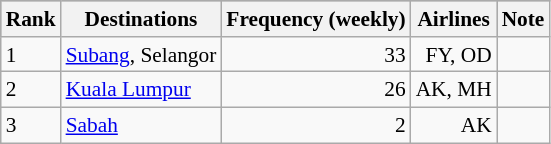<table class="wikitable sortable mw-collapsible mw-collapsed" style="font-size:89%; align=center;">
<tr style="background:darkgrey;">
<th>Rank</th>
<th>Destinations</th>
<th>Frequency (weekly)</th>
<th>Airlines</th>
<th>Note</th>
</tr>
<tr>
<td>1</td>
<td> <a href='#'>Subang</a>, Selangor</td>
<td align="right">33</td>
<td align="right">FY, OD</td>
<td></td>
</tr>
<tr>
<td>2</td>
<td> <a href='#'>Kuala Lumpur</a></td>
<td align="right">26</td>
<td align="right">AK, MH</td>
<td></td>
</tr>
<tr>
<td>3</td>
<td> <a href='#'>Sabah</a></td>
<td align="right">2</td>
<td align="right">AK</td>
<td></td>
</tr>
</table>
